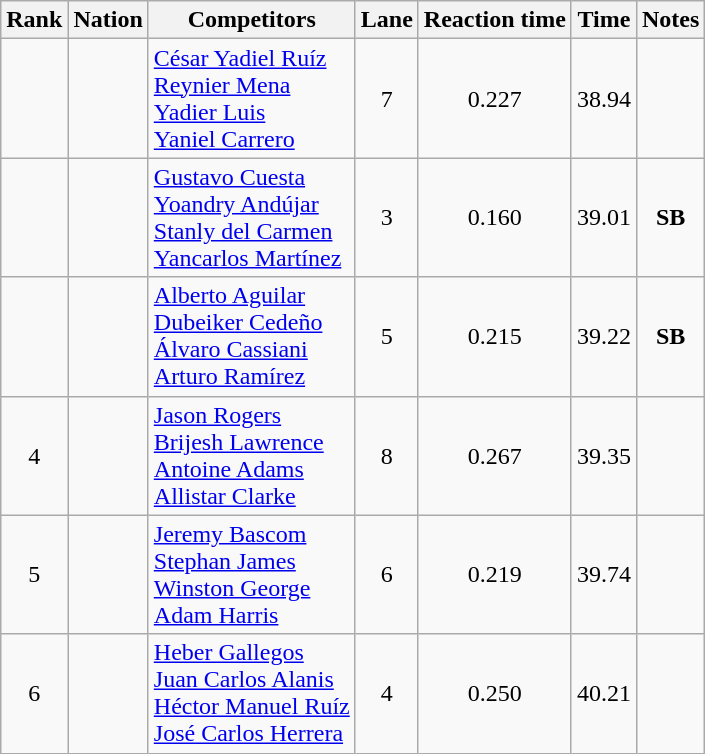<table class="wikitable sortable" style="text-align:center">
<tr>
<th>Rank</th>
<th>Nation</th>
<th>Competitors</th>
<th>Lane</th>
<th>Reaction time</th>
<th>Time</th>
<th>Notes</th>
</tr>
<tr>
<td></td>
<td align=left></td>
<td align=left><a href='#'>César Yadiel Ruíz</a><br><a href='#'>Reynier Mena</a><br><a href='#'>Yadier Luis</a><br><a href='#'>Yaniel Carrero</a><br></td>
<td>7</td>
<td>0.227</td>
<td>38.94</td>
<td></td>
</tr>
<tr>
<td></td>
<td align=left></td>
<td align=left><a href='#'>Gustavo Cuesta</a><br><a href='#'>Yoandry Andújar</a><br><a href='#'>Stanly del Carmen</a><br><a href='#'>Yancarlos Martínez</a><br></td>
<td>3</td>
<td>0.160</td>
<td>39.01</td>
<td><strong>SB</strong></td>
</tr>
<tr>
<td></td>
<td align=left></td>
<td align=left><a href='#'>Alberto Aguilar</a><br><a href='#'>Dubeiker Cedeño</a><br><a href='#'>Álvaro Cassiani</a><br><a href='#'>Arturo Ramírez</a><br></td>
<td>5</td>
<td>0.215</td>
<td>39.22</td>
<td><strong>SB</strong></td>
</tr>
<tr>
<td>4</td>
<td align=left></td>
<td align=left><a href='#'>Jason Rogers</a><br><a href='#'>Brijesh Lawrence</a><br><a href='#'>Antoine Adams</a><br><a href='#'>Allistar Clarke</a><br></td>
<td>8</td>
<td>0.267</td>
<td>39.35</td>
<td></td>
</tr>
<tr>
<td>5</td>
<td align=left></td>
<td align=left><a href='#'>Jeremy Bascom</a><br><a href='#'>Stephan James</a><br><a href='#'>Winston George</a><br><a href='#'>Adam Harris</a><br></td>
<td>6</td>
<td>0.219</td>
<td>39.74</td>
<td></td>
</tr>
<tr>
<td>6</td>
<td align=left></td>
<td align=left><a href='#'>Heber Gallegos</a><br><a href='#'>Juan Carlos Alanis</a><br><a href='#'>Héctor Manuel Ruíz</a><br><a href='#'>José Carlos Herrera</a><br></td>
<td>4</td>
<td>0.250</td>
<td>40.21</td>
<td></td>
</tr>
</table>
